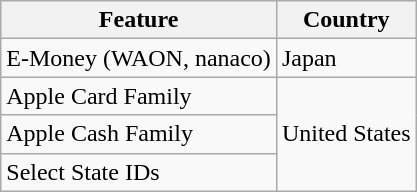<table class="wikitable">
<tr>
<th>Feature</th>
<th>Country</th>
</tr>
<tr>
<td>E-Money (WAON, nanaco)</td>
<td>Japan</td>
</tr>
<tr>
<td>Apple Card Family</td>
<td rowspan="3">United States</td>
</tr>
<tr>
<td>Apple Cash Family</td>
</tr>
<tr>
<td>Select State IDs</td>
</tr>
</table>
